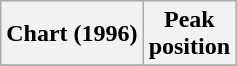<table class="wikitable plainrowheaders" style="text-align:center">
<tr>
<th>Chart (1996)</th>
<th>Peak<br>position</th>
</tr>
<tr>
</tr>
</table>
